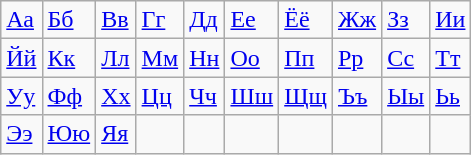<table class="wikitable">
<tr>
<td><a href='#'>Аа</a></td>
<td><a href='#'>Бб</a></td>
<td><a href='#'>Вв</a></td>
<td><a href='#'>Гг</a></td>
<td><a href='#'>Дд</a></td>
<td><a href='#'>Ее</a></td>
<td><a href='#'>Ëë</a></td>
<td><a href='#'>Жж</a></td>
<td><a href='#'>Зз</a></td>
<td><a href='#'>Ии</a></td>
</tr>
<tr>
<td><a href='#'>Йй</a></td>
<td><a href='#'>Кк</a></td>
<td><a href='#'>Лл</a></td>
<td><a href='#'>Мм</a></td>
<td><a href='#'>Нн</a></td>
<td><a href='#'>Оо</a></td>
<td><a href='#'>Пп</a></td>
<td><a href='#'>Рр</a></td>
<td><a href='#'>Сс</a></td>
<td><a href='#'>Тт</a></td>
</tr>
<tr>
<td><a href='#'>Уу</a></td>
<td><a href='#'>Фф</a></td>
<td><a href='#'>Хх</a></td>
<td><a href='#'>Цц</a></td>
<td><a href='#'>Чч</a></td>
<td><a href='#'>Шш</a></td>
<td><a href='#'>Щщ</a></td>
<td><a href='#'>Ъъ</a></td>
<td><a href='#'>Ыы</a></td>
<td><a href='#'>Ьь</a></td>
</tr>
<tr>
<td><a href='#'>Ээ</a></td>
<td><a href='#'>Юю</a></td>
<td><a href='#'>Яя</a></td>
<td></td>
<td></td>
<td></td>
<td></td>
<td></td>
<td></td>
<td></td>
</tr>
</table>
